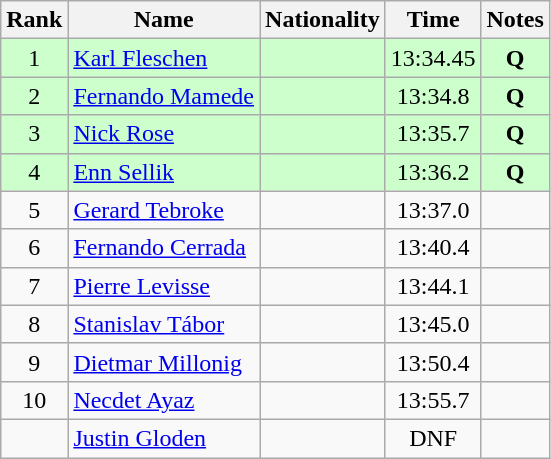<table class="wikitable sortable" style="text-align:center">
<tr>
<th>Rank</th>
<th>Name</th>
<th>Nationality</th>
<th>Time</th>
<th>Notes</th>
</tr>
<tr bgcolor=ccffcc>
<td>1</td>
<td align=left><a href='#'>Karl Fleschen</a></td>
<td align=left></td>
<td>13:34.45</td>
<td><strong>Q</strong></td>
</tr>
<tr bgcolor=ccffcc>
<td>2</td>
<td align=left><a href='#'>Fernando Mamede</a></td>
<td align=left></td>
<td>13:34.8</td>
<td><strong>Q</strong></td>
</tr>
<tr bgcolor=ccffcc>
<td>3</td>
<td align=left><a href='#'>Nick Rose</a></td>
<td align=left></td>
<td>13:35.7</td>
<td><strong>Q</strong></td>
</tr>
<tr bgcolor=ccffcc>
<td>4</td>
<td align=left><a href='#'>Enn Sellik</a></td>
<td align=left></td>
<td>13:36.2</td>
<td><strong>Q</strong></td>
</tr>
<tr>
<td>5</td>
<td align=left><a href='#'>Gerard Tebroke</a></td>
<td align=left></td>
<td>13:37.0</td>
<td></td>
</tr>
<tr>
<td>6</td>
<td align=left><a href='#'>Fernando Cerrada</a></td>
<td align=left></td>
<td>13:40.4</td>
<td></td>
</tr>
<tr>
<td>7</td>
<td align=left><a href='#'>Pierre Levisse</a></td>
<td align=left></td>
<td>13:44.1</td>
<td></td>
</tr>
<tr>
<td>8</td>
<td align=left><a href='#'>Stanislav Tábor</a></td>
<td align=left></td>
<td>13:45.0</td>
<td></td>
</tr>
<tr>
<td>9</td>
<td align=left><a href='#'>Dietmar Millonig</a></td>
<td align=left></td>
<td>13:50.4</td>
<td></td>
</tr>
<tr>
<td>10</td>
<td align=left><a href='#'>Necdet Ayaz</a></td>
<td align=left></td>
<td>13:55.7</td>
<td></td>
</tr>
<tr>
<td></td>
<td align=left><a href='#'>Justin Gloden</a></td>
<td align=left></td>
<td>DNF</td>
<td></td>
</tr>
</table>
